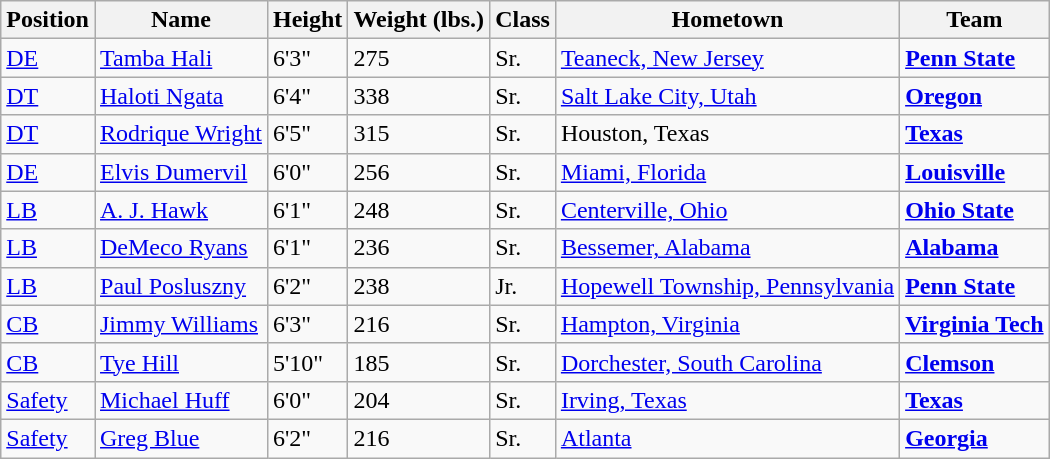<table class="wikitable">
<tr>
<th>Position</th>
<th>Name</th>
<th>Height</th>
<th>Weight (lbs.)</th>
<th>Class</th>
<th>Hometown</th>
<th>Team</th>
</tr>
<tr>
<td><a href='#'>DE</a></td>
<td><a href='#'>Tamba Hali</a></td>
<td>6'3"</td>
<td>275</td>
<td>Sr.</td>
<td><a href='#'>Teaneck, New Jersey</a></td>
<td><strong><a href='#'>Penn State</a></strong></td>
</tr>
<tr>
<td><a href='#'>DT</a></td>
<td><a href='#'>Haloti Ngata</a></td>
<td>6'4"</td>
<td>338</td>
<td>Sr.</td>
<td><a href='#'>Salt Lake City, Utah</a></td>
<td><strong><a href='#'>Oregon</a></strong></td>
</tr>
<tr>
<td><a href='#'>DT</a></td>
<td><a href='#'>Rodrique Wright</a></td>
<td>6'5"</td>
<td>315</td>
<td>Sr.</td>
<td>Houston, Texas</td>
<td><strong><a href='#'>Texas</a></strong></td>
</tr>
<tr>
<td><a href='#'>DE</a></td>
<td><a href='#'>Elvis Dumervil</a></td>
<td>6'0"</td>
<td>256</td>
<td>Sr.</td>
<td><a href='#'>Miami, Florida</a></td>
<td><strong><a href='#'>Louisville</a></strong></td>
</tr>
<tr>
<td><a href='#'>LB</a></td>
<td><a href='#'>A. J. Hawk</a></td>
<td>6'1"</td>
<td>248</td>
<td>Sr.</td>
<td><a href='#'>Centerville, Ohio</a></td>
<td><strong><a href='#'>Ohio State</a></strong></td>
</tr>
<tr>
<td><a href='#'>LB</a></td>
<td><a href='#'>DeMeco Ryans</a></td>
<td>6'1"</td>
<td>236</td>
<td>Sr.</td>
<td><a href='#'>Bessemer, Alabama</a></td>
<td><strong><a href='#'>Alabama</a></strong></td>
</tr>
<tr>
<td><a href='#'>LB</a></td>
<td><a href='#'>Paul Posluszny</a></td>
<td>6'2"</td>
<td>238</td>
<td>Jr.</td>
<td><a href='#'>Hopewell Township, Pennsylvania</a></td>
<td><strong><a href='#'>Penn State</a></strong></td>
</tr>
<tr>
<td><a href='#'>CB</a></td>
<td><a href='#'>Jimmy Williams</a></td>
<td>6'3"</td>
<td>216</td>
<td>Sr.</td>
<td><a href='#'>Hampton, Virginia</a></td>
<td><strong><a href='#'>Virginia Tech</a></strong></td>
</tr>
<tr>
<td><a href='#'>CB</a></td>
<td><a href='#'>Tye Hill</a></td>
<td>5'10"</td>
<td>185</td>
<td>Sr.</td>
<td><a href='#'>Dorchester, South Carolina</a></td>
<td><strong><a href='#'>Clemson</a></strong></td>
</tr>
<tr>
<td><a href='#'>Safety</a></td>
<td><a href='#'>Michael Huff</a></td>
<td>6'0"</td>
<td>204</td>
<td>Sr.</td>
<td><a href='#'>Irving, Texas</a></td>
<td><strong><a href='#'>Texas</a></strong></td>
</tr>
<tr>
<td><a href='#'>Safety</a></td>
<td><a href='#'>Greg Blue</a></td>
<td>6'2"</td>
<td>216</td>
<td>Sr.</td>
<td><a href='#'>Atlanta</a></td>
<td><strong><a href='#'>Georgia</a></strong></td>
</tr>
</table>
